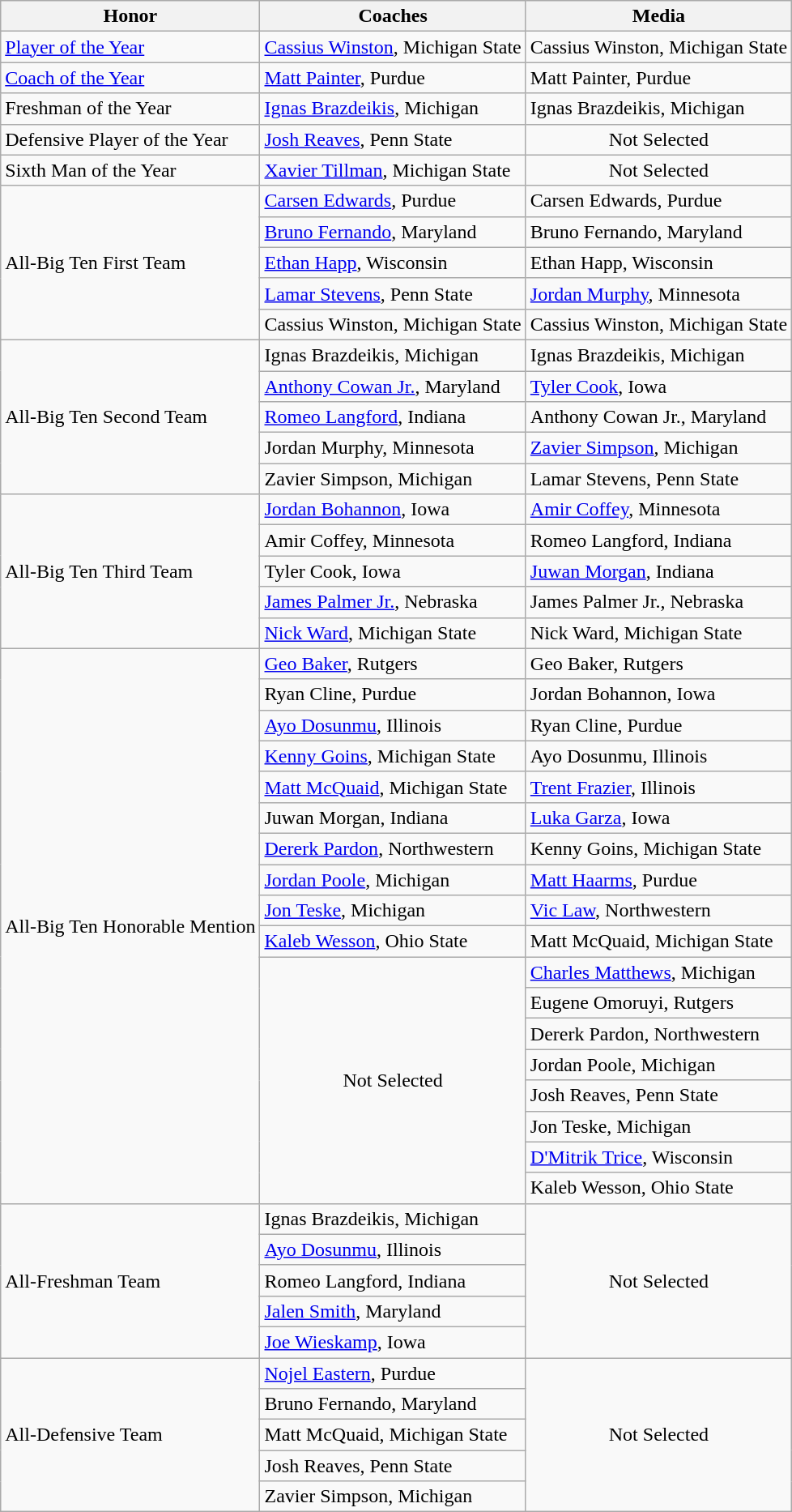<table class="wikitable" border="1">
<tr>
<th>Honor</th>
<th>Coaches</th>
<th>Media</th>
</tr>
<tr>
<td><a href='#'>Player of the Year</a></td>
<td><a href='#'>Cassius Winston</a>, Michigan State</td>
<td>Cassius Winston, Michigan State</td>
</tr>
<tr>
<td><a href='#'>Coach of the Year</a></td>
<td><a href='#'>Matt Painter</a>, Purdue</td>
<td>Matt Painter, Purdue</td>
</tr>
<tr>
<td>Freshman of the Year</td>
<td><a href='#'>Ignas Brazdeikis</a>, Michigan</td>
<td>Ignas Brazdeikis, Michigan</td>
</tr>
<tr>
<td>Defensive Player of the Year</td>
<td><a href='#'>Josh Reaves</a>, Penn State</td>
<td align=center>Not Selected</td>
</tr>
<tr>
<td>Sixth Man of the Year</td>
<td><a href='#'>Xavier Tillman</a>, Michigan State</td>
<td align=center>Not Selected</td>
</tr>
<tr>
<td rowspan=5 valign=middle>All-Big Ten First Team</td>
<td><a href='#'>Carsen Edwards</a>, Purdue</td>
<td>Carsen Edwards, Purdue</td>
</tr>
<tr>
<td><a href='#'>Bruno Fernando</a>, Maryland</td>
<td>Bruno Fernando, Maryland</td>
</tr>
<tr>
<td><a href='#'>Ethan Happ</a>, Wisconsin</td>
<td>Ethan Happ, Wisconsin</td>
</tr>
<tr>
<td><a href='#'>Lamar Stevens</a>, Penn State</td>
<td><a href='#'>Jordan Murphy</a>, Minnesota</td>
</tr>
<tr>
<td>Cassius Winston, Michigan State</td>
<td>Cassius Winston, Michigan State</td>
</tr>
<tr>
<td rowspan=5 valign=middle>All-Big Ten Second Team</td>
<td>Ignas Brazdeikis, Michigan</td>
<td>Ignas Brazdeikis, Michigan</td>
</tr>
<tr>
<td><a href='#'>Anthony Cowan Jr.</a>, Maryland</td>
<td><a href='#'>Tyler Cook</a>, Iowa</td>
</tr>
<tr>
<td><a href='#'>Romeo Langford</a>, Indiana</td>
<td>Anthony Cowan Jr., Maryland</td>
</tr>
<tr>
<td>Jordan Murphy, Minnesota</td>
<td><a href='#'>Zavier Simpson</a>, Michigan</td>
</tr>
<tr>
<td>Zavier Simpson, Michigan</td>
<td>Lamar Stevens, Penn State</td>
</tr>
<tr>
<td rowspan=5 valign=middle>All-Big Ten Third Team</td>
<td><a href='#'>Jordan Bohannon</a>, Iowa</td>
<td><a href='#'>Amir Coffey</a>, Minnesota</td>
</tr>
<tr>
<td>Amir Coffey, Minnesota</td>
<td>Romeo Langford, Indiana</td>
</tr>
<tr>
<td>Tyler Cook, Iowa</td>
<td><a href='#'>Juwan Morgan</a>, Indiana</td>
</tr>
<tr>
<td><a href='#'>James Palmer Jr.</a>, Nebraska</td>
<td>James Palmer Jr., Nebraska</td>
</tr>
<tr>
<td><a href='#'>Nick Ward</a>, Michigan State</td>
<td>Nick Ward, Michigan State</td>
</tr>
<tr>
<td rowspan=18 valign=middle>All-Big Ten Honorable Mention</td>
<td><a href='#'>Geo Baker</a>, Rutgers</td>
<td>Geo Baker, Rutgers</td>
</tr>
<tr>
<td>Ryan Cline, Purdue</td>
<td>Jordan Bohannon, Iowa</td>
</tr>
<tr>
<td><a href='#'>Ayo Dosunmu</a>, Illinois</td>
<td>Ryan Cline, Purdue</td>
</tr>
<tr>
<td><a href='#'>Kenny Goins</a>, Michigan State</td>
<td>Ayo Dosunmu, Illinois</td>
</tr>
<tr>
<td><a href='#'>Matt McQuaid</a>, Michigan State</td>
<td><a href='#'>Trent Frazier</a>, Illinois</td>
</tr>
<tr>
<td>Juwan Morgan, Indiana</td>
<td><a href='#'>Luka Garza</a>, Iowa</td>
</tr>
<tr>
<td><a href='#'>Dererk Pardon</a>, Northwestern</td>
<td>Kenny Goins, Michigan State</td>
</tr>
<tr>
<td><a href='#'>Jordan Poole</a>, Michigan</td>
<td><a href='#'>Matt Haarms</a>, Purdue</td>
</tr>
<tr>
<td><a href='#'>Jon Teske</a>, Michigan</td>
<td><a href='#'>Vic Law</a>, Northwestern</td>
</tr>
<tr>
<td><a href='#'>Kaleb Wesson</a>, Ohio State</td>
<td>Matt McQuaid, Michigan State</td>
</tr>
<tr>
<td rowspan=8 align=center>Not Selected</td>
<td><a href='#'>Charles Matthews</a>, Michigan</td>
</tr>
<tr>
<td>Eugene Omoruyi, Rutgers</td>
</tr>
<tr>
<td>Dererk Pardon, Northwestern</td>
</tr>
<tr>
<td>Jordan Poole, Michigan</td>
</tr>
<tr>
<td>Josh Reaves, Penn State</td>
</tr>
<tr>
<td>Jon Teske, Michigan</td>
</tr>
<tr>
<td><a href='#'>D'Mitrik Trice</a>, Wisconsin</td>
</tr>
<tr>
<td>Kaleb Wesson, Ohio State</td>
</tr>
<tr>
<td rowspan=5 valign=middle>All-Freshman Team</td>
<td>Ignas Brazdeikis, Michigan</td>
<td rowspan=5 colspan=1 align=center>Not Selected</td>
</tr>
<tr>
<td><a href='#'>Ayo Dosunmu</a>, Illinois</td>
</tr>
<tr>
<td>Romeo Langford, Indiana</td>
</tr>
<tr>
<td><a href='#'>Jalen Smith</a>, Maryland</td>
</tr>
<tr>
<td><a href='#'>Joe Wieskamp</a>, Iowa</td>
</tr>
<tr>
<td rowspan=5 valign=middle>All-Defensive Team</td>
<td><a href='#'>Nojel Eastern</a>, Purdue</td>
<td rowspan=5 colspan=1 align=center>Not Selected</td>
</tr>
<tr>
<td>Bruno Fernando, Maryland</td>
</tr>
<tr>
<td>Matt McQuaid, Michigan State</td>
</tr>
<tr>
<td>Josh Reaves, Penn State</td>
</tr>
<tr>
<td>Zavier Simpson, Michigan</td>
</tr>
</table>
